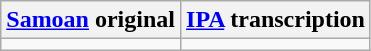<table class="wikitable">
<tr>
<th><a href='#'>Samoan</a> original</th>
<th><a href='#'>IPA</a> transcription</th>
</tr>
<tr style="vertical-align:top; white-space:nowrap;">
<td></td>
<td></td>
</tr>
</table>
